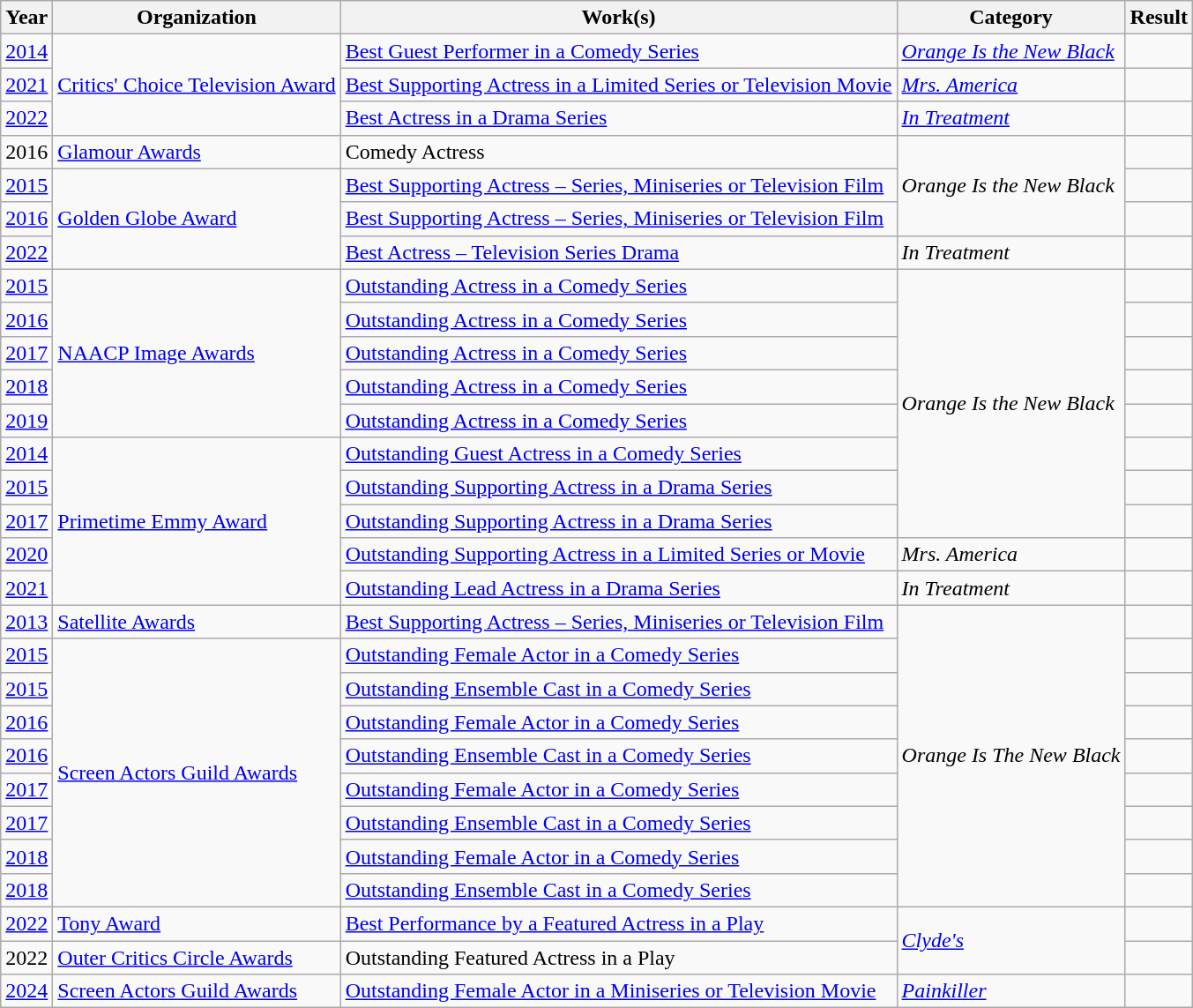<table class="wikitable plainrowheaders sortable" style="margin-right: 0;">
<tr>
<th scope="col">Year</th>
<th scope="col">Organization</th>
<th scope="col">Work(s)</th>
<th scope="col">Category</th>
<th scope="col">Result</th>
</tr>
<tr>
<td><a href='#'>2014</a></td>
<td rowspan="3"><a href='#'>Critics' Choice Television Award</a></td>
<td><a href='#'>Best Guest Performer in a Comedy Series</a></td>
<td><em><a href='#'>Orange Is the New Black</a></em></td>
<td></td>
</tr>
<tr>
<td><a href='#'>2021</a></td>
<td><a href='#'>Best Supporting Actress in a Limited Series or Television Movie</a></td>
<td><em><a href='#'>Mrs. America</a></em></td>
<td></td>
</tr>
<tr>
<td><a href='#'>2022</a></td>
<td><a href='#'>Best Actress in a Drama Series</a></td>
<td><em><a href='#'>In Treatment</a></em></td>
<td></td>
</tr>
<tr>
<td>2016</td>
<td><a href='#'>Glamour Awards</a></td>
<td>Comedy Actress</td>
<td rowspan="3"><em>Orange Is the New Black</em></td>
<td></td>
</tr>
<tr>
<td><a href='#'>2015</a></td>
<td rowspan="3"><a href='#'>Golden Globe Award</a></td>
<td><a href='#'>Best Supporting Actress – Series, Miniseries or Television Film</a></td>
<td></td>
</tr>
<tr>
<td><a href='#'>2016</a></td>
<td><a href='#'>Best Supporting Actress – Series, Miniseries or Television Film</a></td>
<td></td>
</tr>
<tr>
<td><a href='#'>2022</a></td>
<td><a href='#'>Best Actress – Television Series Drama</a></td>
<td><em>In Treatment</em></td>
<td></td>
</tr>
<tr>
<td><a href='#'>2015</a></td>
<td rowspan="5"><a href='#'>NAACP Image Awards</a></td>
<td><a href='#'>Outstanding Actress in a Comedy Series</a></td>
<td rowspan="8"><em>Orange Is the New Black</em></td>
<td></td>
</tr>
<tr>
<td><a href='#'>2016</a></td>
<td><a href='#'>Outstanding Actress in a Comedy Series</a></td>
<td></td>
</tr>
<tr>
<td><a href='#'>2017</a></td>
<td><a href='#'>Outstanding Actress in a Comedy Series</a></td>
<td></td>
</tr>
<tr>
<td><a href='#'>2018</a></td>
<td><a href='#'>Outstanding Actress in a Comedy Series</a></td>
<td></td>
</tr>
<tr>
<td><a href='#'>2019</a></td>
<td><a href='#'>Outstanding Actress in a Comedy Series</a></td>
<td></td>
</tr>
<tr>
<td><a href='#'>2014</a></td>
<td rowspan="5"><a href='#'>Primetime Emmy Award</a></td>
<td><a href='#'>Outstanding Guest Actress in a Comedy Series</a></td>
<td></td>
</tr>
<tr>
<td><a href='#'>2015</a></td>
<td><a href='#'>Outstanding Supporting Actress in a Drama Series</a></td>
<td></td>
</tr>
<tr>
<td><a href='#'>2017</a></td>
<td><a href='#'>Outstanding Supporting Actress in a Drama Series</a></td>
<td></td>
</tr>
<tr>
<td><a href='#'>2020</a></td>
<td><a href='#'>Outstanding Supporting Actress in a Limited Series or Movie</a></td>
<td><em>Mrs. America</em></td>
<td></td>
</tr>
<tr>
<td><a href='#'>2021</a></td>
<td><a href='#'>Outstanding Lead Actress in a Drama Series</a></td>
<td><em>In Treatment</em></td>
<td></td>
</tr>
<tr>
<td><a href='#'>2013</a></td>
<td><a href='#'>Satellite Awards</a></td>
<td><a href='#'>Best Supporting Actress – Series, Miniseries or Television Film</a></td>
<td rowspan="9"><em>Orange Is The New Black</em></td>
<td></td>
</tr>
<tr>
<td><a href='#'>2015</a></td>
<td rowspan="8"><a href='#'>Screen Actors Guild Awards</a></td>
<td><a href='#'>Outstanding Female Actor in a Comedy Series</a></td>
<td></td>
</tr>
<tr>
<td><a href='#'>2015</a></td>
<td><a href='#'>Outstanding Ensemble Cast in a Comedy Series</a></td>
<td></td>
</tr>
<tr>
<td><a href='#'>2016</a></td>
<td><a href='#'>Outstanding Female Actor in a Comedy Series</a></td>
<td></td>
</tr>
<tr>
<td><a href='#'>2016</a></td>
<td><a href='#'>Outstanding Ensemble Cast in a Comedy Series</a></td>
<td></td>
</tr>
<tr>
<td><a href='#'>2017</a></td>
<td><a href='#'>Outstanding Female Actor in a Comedy Series</a></td>
<td></td>
</tr>
<tr>
<td><a href='#'>2017</a></td>
<td><a href='#'>Outstanding Ensemble Cast in a Comedy Series</a></td>
<td></td>
</tr>
<tr>
<td><a href='#'>2018</a></td>
<td><a href='#'>Outstanding Female Actor in a Comedy Series</a></td>
<td></td>
</tr>
<tr>
<td><a href='#'>2018</a></td>
<td><a href='#'>Outstanding Ensemble Cast in a Comedy Series</a></td>
<td></td>
</tr>
<tr>
<td><a href='#'>2022</a></td>
<td><a href='#'>Tony Award</a></td>
<td><a href='#'>Best Performance by a Featured Actress in a Play</a></td>
<td rowspan="2"><em><a href='#'>Clyde's</a></em></td>
<td></td>
</tr>
<tr>
<td>2022</td>
<td><a href='#'>Outer Critics Circle Awards</a></td>
<td>Outstanding Featured Actress in a Play</td>
<td></td>
</tr>
<tr>
<td><a href='#'>2024</a></td>
<td><a href='#'>Screen Actors Guild Awards</a></td>
<td><a href='#'>Outstanding Female Actor in a Miniseries or Television Movie</a></td>
<td><em><a href='#'>Painkiller</a></em></td>
<td></td>
</tr>
</table>
